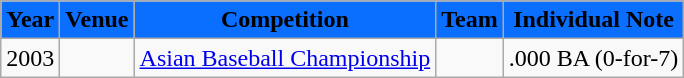<table class="wikitable">
<tr>
<th style="background:#0A6EFF"><span>Year</span></th>
<th style="background:#0A6EFF"><span>Venue</span></th>
<th style="background:#0A6EFF"><span>Competition</span></th>
<th style="background:#0A6EFF"><span>Team</span></th>
<th style="background:#0A6EFF"><span>Individual Note</span></th>
</tr>
<tr>
<td>2003</td>
<td></td>
<td><a href='#'>Asian Baseball Championship</a></td>
<td style="text-align:center"></td>
<td>.000 BA (0-for-7)</td>
</tr>
</table>
